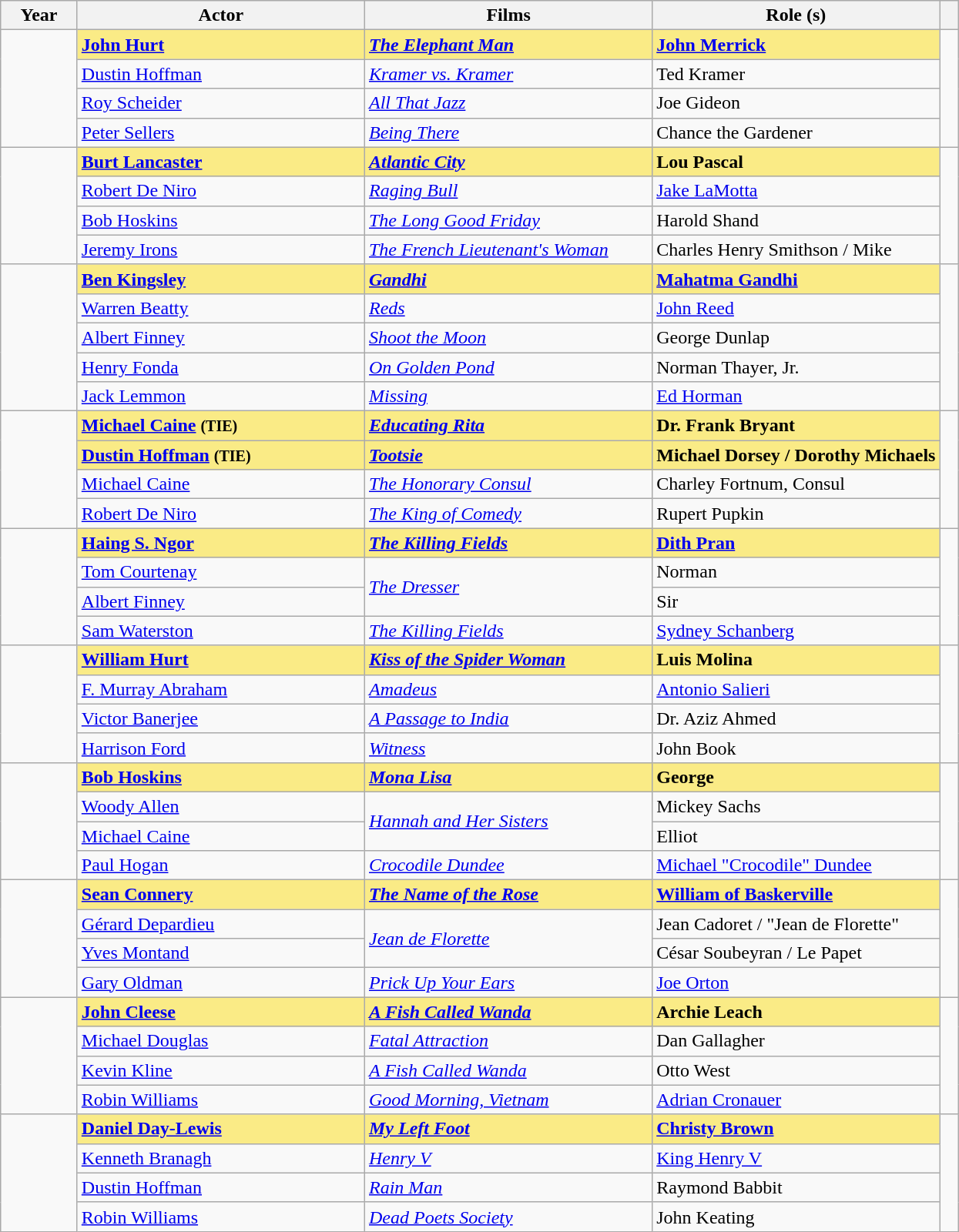<table class="wikitable sortable">
<tr>
<th scope="col" style="width:8%;">Year</th>
<th scope="col" style="width:30%;">Actor</th>
<th scope="col" style="width:30%;">Films</th>
<th scope="col" style="width:30%;">Role (s)</th>
<th scope="col" style="width:2%;" class="unsortable"></th>
</tr>
<tr>
<td rowspan="4"></td>
<td style="background:#FAEB86"><strong><a href='#'>John Hurt</a></strong></td>
<td style="background:#FAEB86"><strong><em><a href='#'>The Elephant Man</a></em></strong></td>
<td style="background:#FAEB86"><strong><a href='#'>John Merrick</a></strong></td>
<td rowspan=4></td>
</tr>
<tr>
<td><a href='#'>Dustin Hoffman</a></td>
<td><em><a href='#'>Kramer vs. Kramer</a></em></td>
<td>Ted Kramer</td>
</tr>
<tr>
<td><a href='#'>Roy Scheider</a></td>
<td><em><a href='#'>All That Jazz</a></em></td>
<td>Joe Gideon</td>
</tr>
<tr>
<td><a href='#'>Peter Sellers</a></td>
<td><em><a href='#'>Being There</a></em></td>
<td>Chance the Gardener</td>
</tr>
<tr>
<td rowspan="4"></td>
<td style="background:#FAEB86"><strong><a href='#'>Burt Lancaster</a></strong></td>
<td style="background:#FAEB86"><strong><em><a href='#'>Atlantic City</a></em></strong></td>
<td style="background:#FAEB86"><strong>Lou Pascal</strong></td>
<td rowspan=4></td>
</tr>
<tr>
<td><a href='#'>Robert De Niro</a></td>
<td><em><a href='#'>Raging Bull</a></em></td>
<td><a href='#'>Jake LaMotta</a></td>
</tr>
<tr>
<td><a href='#'>Bob Hoskins</a></td>
<td><em><a href='#'>The Long Good Friday</a></em></td>
<td>Harold Shand</td>
</tr>
<tr>
<td><a href='#'>Jeremy Irons</a></td>
<td><em><a href='#'>The French Lieutenant's Woman</a></em></td>
<td>Charles Henry Smithson / Mike</td>
</tr>
<tr>
<td rowspan="5"></td>
<td style="background:#FAEB86"><strong><a href='#'>Ben Kingsley</a></strong></td>
<td style="background:#FAEB86"><strong><em><a href='#'>Gandhi</a></em></strong></td>
<td style="background:#FAEB86"><strong><a href='#'>Mahatma Gandhi</a></strong></td>
<td rowspan=5></td>
</tr>
<tr>
<td><a href='#'>Warren Beatty</a></td>
<td><em><a href='#'>Reds</a></em></td>
<td><a href='#'>John Reed</a></td>
</tr>
<tr>
<td><a href='#'>Albert Finney</a></td>
<td><em><a href='#'>Shoot the Moon</a></em></td>
<td>George Dunlap</td>
</tr>
<tr>
<td><a href='#'>Henry Fonda</a></td>
<td><em><a href='#'>On Golden Pond</a></em></td>
<td>Norman Thayer, Jr.</td>
</tr>
<tr>
<td><a href='#'>Jack Lemmon</a></td>
<td><em><a href='#'>Missing</a></em></td>
<td><a href='#'>Ed Horman</a></td>
</tr>
<tr>
<td rowspan="4"></td>
<td style="background:#FAEB86"><strong><a href='#'>Michael Caine</a> <small>(TIE)</small> </strong></td>
<td style="background:#FAEB86"><strong><em><a href='#'>Educating Rita</a></em></strong></td>
<td style="background:#FAEB86"><strong>Dr. Frank Bryant</strong></td>
<td rowspan=4></td>
</tr>
<tr>
<td style="background:#FAEB86"><strong><a href='#'>Dustin Hoffman</a> <small>(TIE)</small> </strong></td>
<td style="background:#FAEB86"><strong><em><a href='#'>Tootsie</a></em></strong></td>
<td style="background:#FAEB86"><strong>Michael Dorsey / Dorothy Michaels</strong></td>
</tr>
<tr>
<td><a href='#'>Michael Caine</a></td>
<td><em><a href='#'>The Honorary Consul</a></em></td>
<td>Charley Fortnum, Consul</td>
</tr>
<tr>
<td><a href='#'>Robert De Niro</a></td>
<td><em><a href='#'>The King of Comedy</a></em></td>
<td>Rupert Pupkin</td>
</tr>
<tr>
<td rowspan="4"></td>
<td style="background:#FAEB86"><strong><a href='#'>Haing S. Ngor</a></strong></td>
<td style="background:#FAEB86"><strong><em><a href='#'>The Killing Fields</a></em></strong></td>
<td style="background:#FAEB86"><strong><a href='#'>Dith Pran</a> </strong></td>
<td rowspan=4></td>
</tr>
<tr>
<td><a href='#'>Tom Courtenay</a></td>
<td rowspan="2"><em><a href='#'>The Dresser</a></em></td>
<td>Norman</td>
</tr>
<tr>
<td><a href='#'>Albert Finney</a></td>
<td>Sir</td>
</tr>
<tr>
<td><a href='#'>Sam Waterston</a></td>
<td><em><a href='#'>The Killing Fields</a></em></td>
<td><a href='#'>Sydney Schanberg</a></td>
</tr>
<tr>
<td rowspan="4"></td>
<td style="background:#FAEB86"><strong><a href='#'>William Hurt</a></strong></td>
<td style="background:#FAEB86"><strong><em><a href='#'>Kiss of the Spider Woman</a></em></strong></td>
<td style="background:#FAEB86"><strong>Luis Molina</strong></td>
<td rowspan=4></td>
</tr>
<tr>
<td><a href='#'>F. Murray Abraham</a></td>
<td><em><a href='#'>Amadeus</a></em></td>
<td><a href='#'>Antonio Salieri</a></td>
</tr>
<tr>
<td><a href='#'>Victor Banerjee</a></td>
<td><em><a href='#'>A Passage to India</a></em></td>
<td>Dr. Aziz Ahmed</td>
</tr>
<tr>
<td><a href='#'>Harrison Ford</a></td>
<td><em><a href='#'>Witness</a></em></td>
<td>John Book</td>
</tr>
<tr>
<td rowspan="4"></td>
<td style="background:#FAEB86"><strong><a href='#'>Bob Hoskins</a></strong></td>
<td style="background:#FAEB86"><strong><em><a href='#'>Mona Lisa</a></em></strong></td>
<td style="background:#FAEB86"><strong>George</strong></td>
<td rowspan=4></td>
</tr>
<tr>
<td><a href='#'>Woody Allen</a></td>
<td rowspan="2"><em><a href='#'>Hannah and Her Sisters</a></em></td>
<td>Mickey Sachs</td>
</tr>
<tr>
<td><a href='#'>Michael Caine</a></td>
<td>Elliot</td>
</tr>
<tr>
<td><a href='#'>Paul Hogan</a></td>
<td><em><a href='#'>Crocodile Dundee</a></em></td>
<td><a href='#'>Michael "Crocodile" Dundee</a></td>
</tr>
<tr>
<td rowspan="4"></td>
<td style="background:#FAEB86"><strong><a href='#'>Sean Connery</a></strong></td>
<td style="background:#FAEB86"><strong><em><a href='#'>The Name of the Rose</a></em></strong></td>
<td style="background:#FAEB86"><strong><a href='#'>William of Baskerville</a></strong></td>
<td rowspan=4></td>
</tr>
<tr>
<td><a href='#'>Gérard Depardieu</a></td>
<td rowspan="2"><em><a href='#'>Jean de Florette</a></em></td>
<td>Jean Cadoret / "Jean de Florette"</td>
</tr>
<tr>
<td><a href='#'>Yves Montand</a></td>
<td>César Soubeyran / Le Papet</td>
</tr>
<tr>
<td><a href='#'>Gary Oldman</a></td>
<td><em><a href='#'>Prick Up Your Ears</a></em></td>
<td><a href='#'>Joe Orton</a></td>
</tr>
<tr>
<td rowspan="4"></td>
<td style="background:#FAEB86"><strong><a href='#'>John Cleese</a></strong></td>
<td style="background:#FAEB86"><strong><em><a href='#'>A Fish Called Wanda</a></em></strong></td>
<td style="background:#FAEB86"><strong>Archie Leach</strong></td>
<td rowspan=4></td>
</tr>
<tr>
<td><a href='#'>Michael Douglas</a></td>
<td><em><a href='#'>Fatal Attraction</a></em></td>
<td>Dan Gallagher</td>
</tr>
<tr>
<td><a href='#'>Kevin Kline</a></td>
<td><em><a href='#'>A Fish Called Wanda</a></em></td>
<td>Otto West</td>
</tr>
<tr>
<td><a href='#'>Robin Williams</a></td>
<td><em><a href='#'>Good Morning, Vietnam</a></em></td>
<td><a href='#'>Adrian Cronauer</a></td>
</tr>
<tr>
<td rowspan="4"></td>
<td style="background:#FAEB86"><strong><a href='#'>Daniel Day-Lewis</a></strong></td>
<td style="background:#FAEB86"><strong><em><a href='#'>My Left Foot</a></em></strong></td>
<td style="background:#FAEB86"><strong><a href='#'>Christy Brown</a></strong></td>
<td rowspan=4></td>
</tr>
<tr>
<td><a href='#'>Kenneth Branagh</a></td>
<td><em><a href='#'>Henry V</a></em></td>
<td><a href='#'>King Henry V</a></td>
</tr>
<tr>
<td><a href='#'>Dustin Hoffman</a></td>
<td><em><a href='#'>Rain Man</a></em></td>
<td>Raymond Babbit</td>
</tr>
<tr>
<td><a href='#'>Robin Williams</a></td>
<td><em><a href='#'>Dead Poets Society</a></em></td>
<td>John Keating</td>
</tr>
</table>
